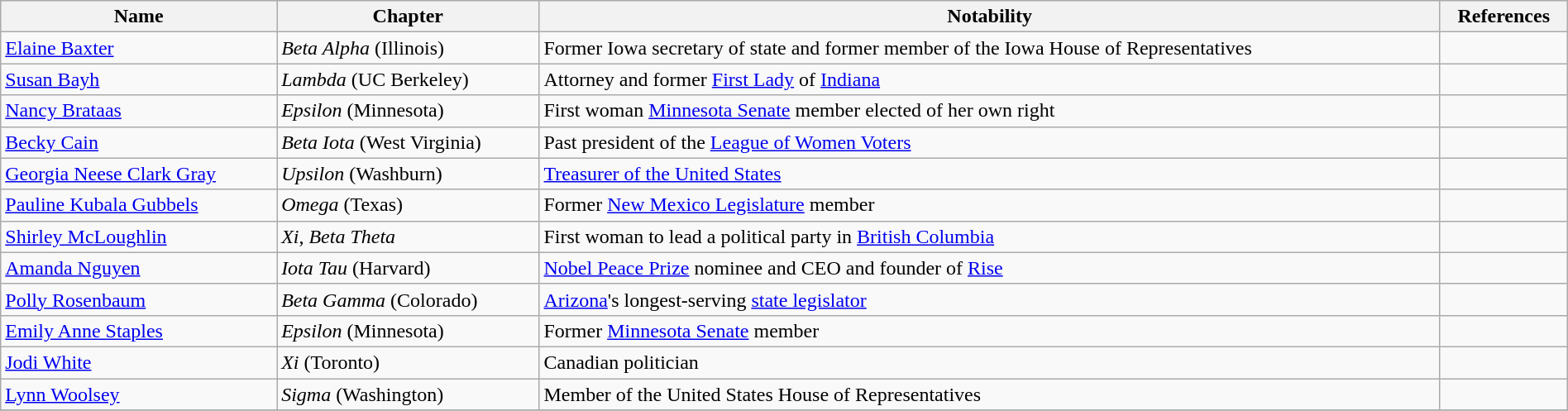<table class="wikitable sortable" style="width:100%;">
<tr>
<th>Name</th>
<th>Chapter</th>
<th>Notability</th>
<th>References</th>
</tr>
<tr>
<td><a href='#'>Elaine Baxter</a></td>
<td><em>Beta Alpha</em> (Illinois)</td>
<td>Former Iowa secretary of state and former member of the Iowa House of Representatives</td>
<td></td>
</tr>
<tr>
<td><a href='#'>Susan Bayh</a></td>
<td><em>Lambda</em> (UC Berkeley)</td>
<td>Attorney and former <a href='#'>First Lady</a> of <a href='#'>Indiana</a></td>
<td></td>
</tr>
<tr>
<td><a href='#'>Nancy Brataas</a></td>
<td><em>Epsilon</em> (Minnesota)</td>
<td>First woman <a href='#'>Minnesota Senate</a> member elected of her own right</td>
<td></td>
</tr>
<tr>
<td><a href='#'>Becky Cain</a></td>
<td><em>Beta Iota</em> (West Virginia)</td>
<td>Past president of the <a href='#'>League of Women Voters</a></td>
<td></td>
</tr>
<tr>
<td><a href='#'>Georgia Neese Clark Gray</a></td>
<td><em>Upsilon</em> (Washburn)</td>
<td><a href='#'>Treasurer of the United States</a></td>
<td></td>
</tr>
<tr>
<td><a href='#'>Pauline Kubala Gubbels</a></td>
<td><em>Omega</em> (Texas)</td>
<td>Former <a href='#'>New Mexico Legislature</a> member</td>
<td></td>
</tr>
<tr>
<td><a href='#'>Shirley McLoughlin</a></td>
<td><em>Xi</em>, <em>Beta Theta</em></td>
<td>First woman to lead a political party in <a href='#'>British Columbia</a></td>
<td></td>
</tr>
<tr>
<td><a href='#'>Amanda Nguyen</a></td>
<td><em>Iota Tau</em> (Harvard)</td>
<td><a href='#'>Nobel Peace Prize</a> nominee and CEO and founder of <a href='#'>Rise</a></td>
<td></td>
</tr>
<tr>
<td><a href='#'>Polly Rosenbaum</a></td>
<td><em>Beta Gamma</em> (Colorado)</td>
<td><a href='#'>Arizona</a>'s longest-serving <a href='#'>state legislator</a></td>
<td></td>
</tr>
<tr>
<td><a href='#'>Emily Anne Staples</a></td>
<td><em>Epsilon</em> (Minnesota)</td>
<td>Former <a href='#'>Minnesota Senate</a> member</td>
<td></td>
</tr>
<tr>
<td><a href='#'>Jodi White</a></td>
<td><em>Xi</em> (Toronto)</td>
<td>Canadian politician</td>
<td></td>
</tr>
<tr>
<td><a href='#'>Lynn Woolsey</a></td>
<td><em>Sigma</em> (Washington)</td>
<td>Member of the United States House of Representatives</td>
<td></td>
</tr>
<tr>
</tr>
</table>
